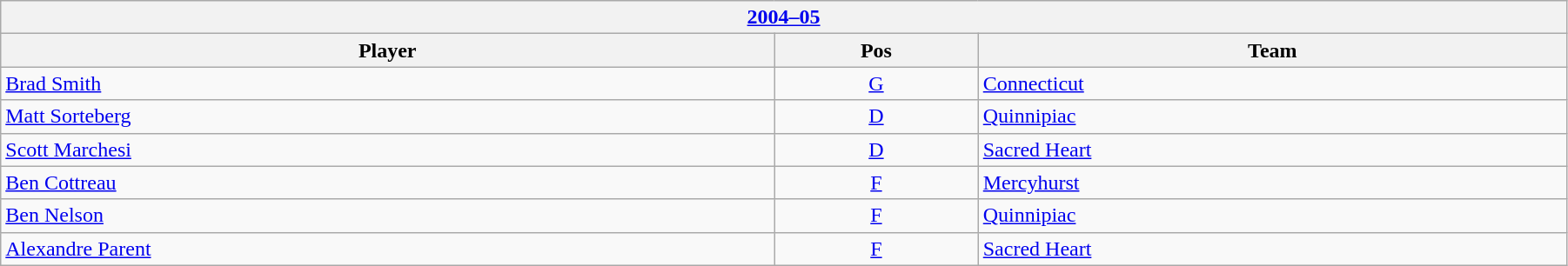<table class="wikitable" width=95%>
<tr>
<th colspan=3><a href='#'>2004–05</a></th>
</tr>
<tr>
<th>Player</th>
<th>Pos</th>
<th>Team</th>
</tr>
<tr>
<td><a href='#'>Brad Smith</a></td>
<td style="text-align:center;"><a href='#'>G</a></td>
<td><a href='#'>Connecticut</a></td>
</tr>
<tr>
<td><a href='#'>Matt Sorteberg</a></td>
<td style="text-align:center;"><a href='#'>D</a></td>
<td><a href='#'>Quinnipiac</a></td>
</tr>
<tr>
<td><a href='#'>Scott Marchesi</a></td>
<td style="text-align:center;"><a href='#'>D</a></td>
<td><a href='#'>Sacred Heart</a></td>
</tr>
<tr>
<td><a href='#'>Ben Cottreau</a></td>
<td style="text-align:center;"><a href='#'>F</a></td>
<td><a href='#'>Mercyhurst</a></td>
</tr>
<tr>
<td><a href='#'>Ben Nelson</a></td>
<td style="text-align:center;"><a href='#'>F</a></td>
<td><a href='#'>Quinnipiac</a></td>
</tr>
<tr>
<td><a href='#'>Alexandre Parent</a></td>
<td style="text-align:center;"><a href='#'>F</a></td>
<td><a href='#'>Sacred Heart</a></td>
</tr>
</table>
